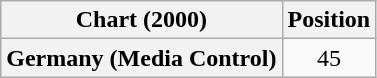<table class="wikitable plainrowheaders" style="text-align:center">
<tr>
<th>Chart (2000)</th>
<th>Position</th>
</tr>
<tr>
<th scope="row">Germany (Media Control)</th>
<td>45</td>
</tr>
</table>
